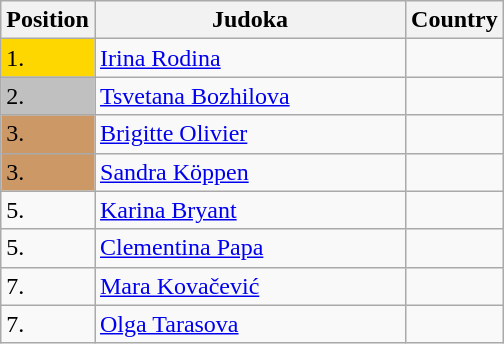<table class=wikitable>
<tr>
<th width=10>Position</th>
<th width=200>Judoka</th>
<th width=10>Country</th>
</tr>
<tr>
<td bgcolor=gold>1.</td>
<td><a href='#'>Irina Rodina</a></td>
<td></td>
</tr>
<tr>
<td bgcolor="silver">2.</td>
<td><a href='#'>Tsvetana Bozhilova</a></td>
<td></td>
</tr>
<tr>
<td bgcolor="CC9966">3.</td>
<td><a href='#'>Brigitte Olivier</a></td>
<td></td>
</tr>
<tr>
<td bgcolor="CC9966">3.</td>
<td><a href='#'>Sandra Köppen</a></td>
<td></td>
</tr>
<tr>
<td>5.</td>
<td><a href='#'>Karina Bryant</a></td>
<td></td>
</tr>
<tr>
<td>5.</td>
<td><a href='#'>Clementina Papa</a></td>
<td></td>
</tr>
<tr>
<td>7.</td>
<td><a href='#'>Mara Kovačević</a></td>
<td></td>
</tr>
<tr>
<td>7.</td>
<td><a href='#'>Olga Tarasova</a></td>
<td></td>
</tr>
</table>
